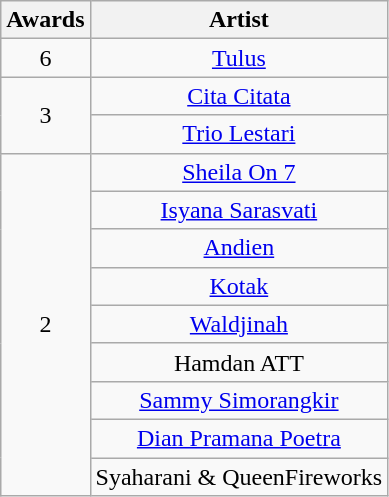<table class="wikitable" style="text-align: center">
<tr>
<th>Awards</th>
<th>Artist</th>
</tr>
<tr>
<td style="text-align:center">6</td>
<td><a href='#'>Tulus</a></td>
</tr>
<tr>
<td rowspan= "2" style="text-align:center">3</td>
<td><a href='#'>Cita Citata</a></td>
</tr>
<tr>
<td><a href='#'>Trio Lestari</a></td>
</tr>
<tr>
<td rowspan= "9" style="text-align:center">2</td>
<td><a href='#'>Sheila On 7</a></td>
</tr>
<tr>
<td><a href='#'>Isyana Sarasvati</a></td>
</tr>
<tr>
<td><a href='#'>Andien</a></td>
</tr>
<tr>
<td><a href='#'>Kotak</a></td>
</tr>
<tr>
<td><a href='#'>Waldjinah</a></td>
</tr>
<tr>
<td>Hamdan ATT</td>
</tr>
<tr>
<td><a href='#'>Sammy Simorangkir</a></td>
</tr>
<tr>
<td><a href='#'>Dian Pramana Poetra</a></td>
</tr>
<tr>
<td>Syaharani & QueenFireworks</td>
</tr>
</table>
